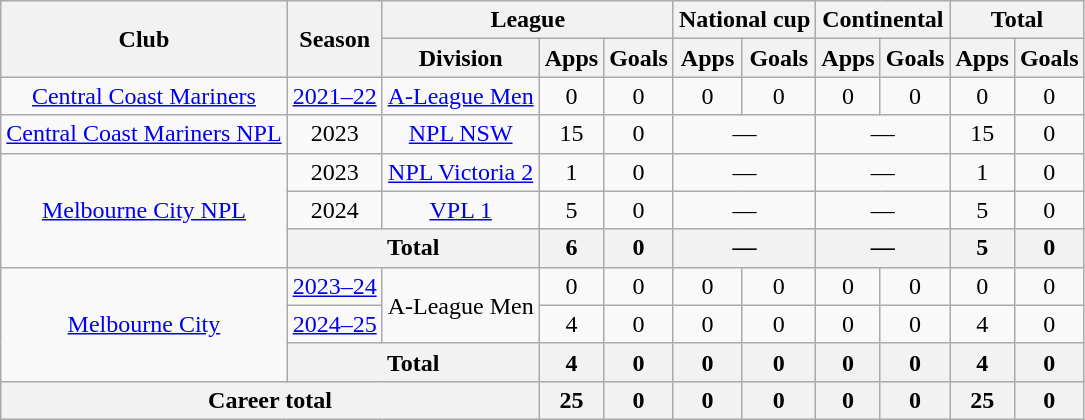<table class="wikitable" style="text-align:center">
<tr>
<th rowspan="2">Club</th>
<th rowspan="2">Season</th>
<th colspan="3">League</th>
<th colspan="2">National cup</th>
<th colspan="2">Continental</th>
<th colspan="2">Total</th>
</tr>
<tr>
<th>Division</th>
<th>Apps</th>
<th>Goals</th>
<th>Apps</th>
<th>Goals</th>
<th>Apps</th>
<th>Goals</th>
<th>Apps</th>
<th>Goals</th>
</tr>
<tr>
<td><a href='#'>Central Coast Mariners</a></td>
<td><a href='#'>2021–22</a></td>
<td><a href='#'>A-League Men</a></td>
<td>0</td>
<td>0</td>
<td>0</td>
<td>0</td>
<td>0</td>
<td>0</td>
<td>0</td>
<td>0</td>
</tr>
<tr>
<td><a href='#'>Central Coast Mariners NPL</a></td>
<td>2023</td>
<td><a href='#'>NPL NSW</a></td>
<td>15</td>
<td>0</td>
<td colspan="2">—</td>
<td colspan="2">—</td>
<td>15</td>
<td>0</td>
</tr>
<tr>
<td rowspan="3"><a href='#'>Melbourne City NPL</a></td>
<td>2023</td>
<td><a href='#'>NPL Victoria 2</a></td>
<td>1</td>
<td>0</td>
<td colspan="2">—</td>
<td colspan="2">—</td>
<td>1</td>
<td>0</td>
</tr>
<tr>
<td>2024</td>
<td><a href='#'>VPL 1</a></td>
<td>5</td>
<td>0</td>
<td colspan="2">—</td>
<td colspan="2">—</td>
<td>5</td>
<td>0</td>
</tr>
<tr>
<th colspan="2">Total</th>
<th>6</th>
<th>0</th>
<th colspan="2">—</th>
<th colspan="2">—</th>
<th>5</th>
<th>0</th>
</tr>
<tr>
<td rowspan="3"><a href='#'>Melbourne City</a></td>
<td><a href='#'>2023–24</a></td>
<td rowspan="2">A-League Men</td>
<td>0</td>
<td>0</td>
<td>0</td>
<td>0</td>
<td>0</td>
<td>0</td>
<td>0</td>
<td>0</td>
</tr>
<tr>
<td><a href='#'>2024–25</a></td>
<td>4</td>
<td>0</td>
<td>0</td>
<td>0</td>
<td>0</td>
<td>0</td>
<td>4</td>
<td>0</td>
</tr>
<tr>
<th colspan="2">Total</th>
<th>4</th>
<th>0</th>
<th>0</th>
<th>0</th>
<th>0</th>
<th>0</th>
<th>4</th>
<th>0</th>
</tr>
<tr>
<th colspan="3">Career total</th>
<th>25</th>
<th>0</th>
<th>0</th>
<th>0</th>
<th>0</th>
<th>0</th>
<th>25</th>
<th>0</th>
</tr>
</table>
